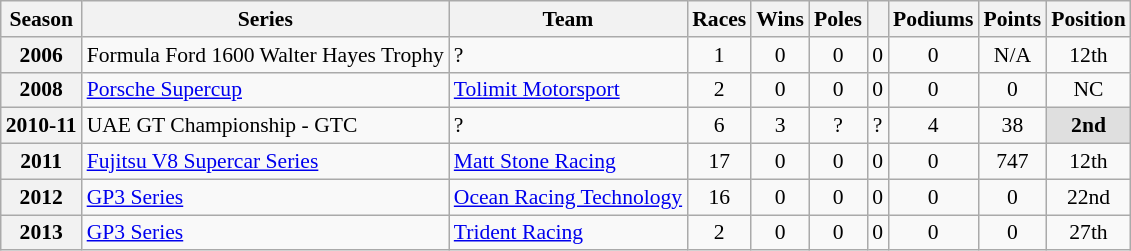<table class="wikitable" style="font-size: 90%; text-align:center">
<tr>
<th>Season</th>
<th>Series</th>
<th>Team</th>
<th>Races</th>
<th>Wins</th>
<th>Poles</th>
<th></th>
<th>Podiums</th>
<th>Points</th>
<th>Position</th>
</tr>
<tr>
<th>2006</th>
<td align=left>Formula Ford 1600 Walter Hayes Trophy</td>
<td align=left>?</td>
<td>1</td>
<td>0</td>
<td>0</td>
<td>0</td>
<td>0</td>
<td>N/A</td>
<td>12th</td>
</tr>
<tr>
<th>2008</th>
<td align=left><a href='#'>Porsche Supercup</a></td>
<td align=left><a href='#'>Tolimit Motorsport</a></td>
<td>2</td>
<td>0</td>
<td>0</td>
<td>0</td>
<td>0</td>
<td>0</td>
<td>NC</td>
</tr>
<tr>
<th>2010-11</th>
<td align=left>UAE GT Championship - GTC</td>
<td align=left>?</td>
<td>6</td>
<td>3</td>
<td>?</td>
<td>?</td>
<td>4</td>
<td>38</td>
<td style="background:#dfdfdf;"><strong>2nd</strong></td>
</tr>
<tr>
<th>2011</th>
<td align=left><a href='#'>Fujitsu V8 Supercar Series</a></td>
<td align=left><a href='#'>Matt Stone Racing</a></td>
<td>17</td>
<td>0</td>
<td>0</td>
<td>0</td>
<td>0</td>
<td>747</td>
<td>12th</td>
</tr>
<tr>
<th>2012</th>
<td align=left><a href='#'>GP3 Series</a></td>
<td align=left><a href='#'>Ocean Racing Technology</a></td>
<td>16</td>
<td>0</td>
<td>0</td>
<td>0</td>
<td>0</td>
<td>0</td>
<td>22nd</td>
</tr>
<tr>
<th>2013</th>
<td align=left><a href='#'>GP3 Series</a></td>
<td align=left><a href='#'>Trident Racing</a></td>
<td>2</td>
<td>0</td>
<td>0</td>
<td>0</td>
<td>0</td>
<td>0</td>
<td>27th</td>
</tr>
</table>
